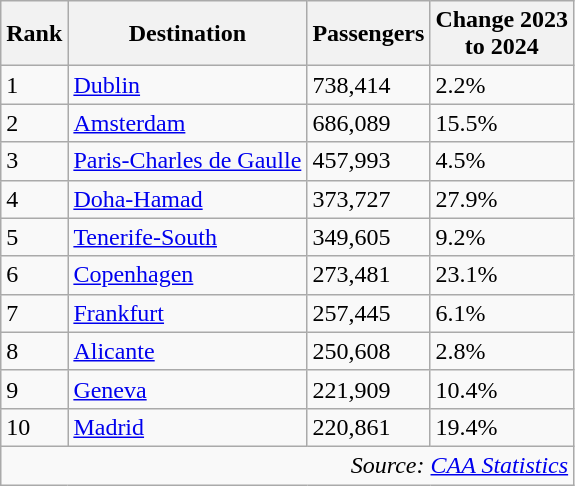<table class="wikitable sortable" style="width:align">
<tr>
<th>Rank</th>
<th>Destination</th>
<th>Passengers</th>
<th>Change 2023<br>to 2024</th>
</tr>
<tr>
<td>1</td>
<td><a href='#'>Dublin</a></td>
<td>738,414</td>
<td> 2.2%</td>
</tr>
<tr>
<td>2</td>
<td><a href='#'>Amsterdam</a></td>
<td>686,089</td>
<td> 15.5%</td>
</tr>
<tr>
<td>3</td>
<td><a href='#'>Paris-Charles de Gaulle</a></td>
<td>457,993</td>
<td> 4.5%</td>
</tr>
<tr>
<td>4</td>
<td><a href='#'>Doha-Hamad</a></td>
<td>373,727</td>
<td> 27.9%</td>
</tr>
<tr>
<td>5</td>
<td><a href='#'>Tenerife-South</a></td>
<td>349,605</td>
<td> 9.2%</td>
</tr>
<tr>
<td>6</td>
<td><a href='#'>Copenhagen</a></td>
<td>273,481</td>
<td> 23.1%</td>
</tr>
<tr>
<td>7</td>
<td><a href='#'>Frankfurt</a></td>
<td>257,445</td>
<td> 6.1%</td>
</tr>
<tr>
<td>8</td>
<td><a href='#'>Alicante</a></td>
<td>250,608</td>
<td> 2.8%</td>
</tr>
<tr>
<td>9</td>
<td><a href='#'>Geneva</a></td>
<td>221,909</td>
<td> 10.4%</td>
</tr>
<tr>
<td>10</td>
<td><a href='#'>Madrid</a></td>
<td>220,861</td>
<td> 19.4%</td>
</tr>
<tr class="sortbottom">
<td colspan="4" style="text-align:right;"><em>Source: <a href='#'>CAA Statistics</a></em></td>
</tr>
</table>
